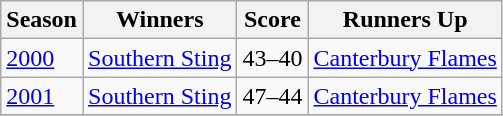<table class="wikitable collapsible">
<tr>
<th>Season</th>
<th>Winners</th>
<th>Score</th>
<th>Runners Up</th>
</tr>
<tr>
<td><a href='#'>2000</a></td>
<td><a href='#'>Southern Sting</a></td>
<td>43–40</td>
<td><a href='#'>Canterbury Flames</a></td>
</tr>
<tr>
<td><a href='#'>2001</a></td>
<td><a href='#'>Southern Sting</a></td>
<td>47–44</td>
<td><a href='#'>Canterbury Flames</a></td>
</tr>
<tr>
</tr>
</table>
